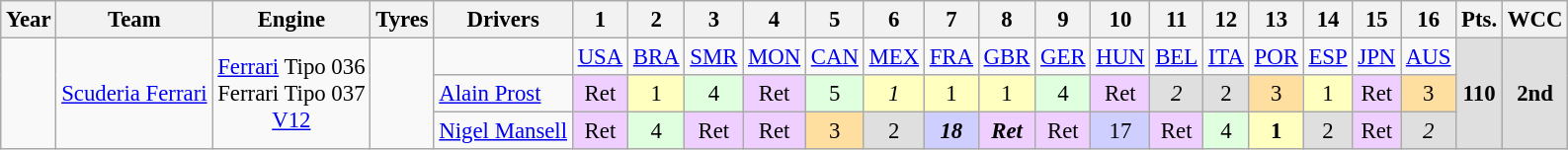<table class="wikitable" style="text-align:center; font-size:95%">
<tr>
<th>Year</th>
<th>Team</th>
<th>Engine</th>
<th>Tyres</th>
<th>Drivers</th>
<th>1</th>
<th>2</th>
<th>3</th>
<th>4</th>
<th>5</th>
<th>6</th>
<th>7</th>
<th>8</th>
<th>9</th>
<th>10</th>
<th>11</th>
<th>12</th>
<th>13</th>
<th>14</th>
<th>15</th>
<th>16</th>
<th>Pts.</th>
<th>WCC</th>
</tr>
<tr>
<td rowspan="3"></td>
<td rowspan="3"><a href='#'>Scuderia Ferrari</a></td>
<td rowspan="3"><a href='#'>Ferrari</a> Tipo 036<br>Ferrari Tipo 037<br><a href='#'>V12</a></td>
<td rowspan="3"></td>
<td></td>
<td><a href='#'>USA</a></td>
<td><a href='#'>BRA</a></td>
<td><a href='#'>SMR</a></td>
<td><a href='#'>MON</a></td>
<td><a href='#'>CAN</a></td>
<td><a href='#'>MEX</a></td>
<td><a href='#'>FRA</a></td>
<td><a href='#'>GBR</a></td>
<td><a href='#'>GER</a></td>
<td><a href='#'>HUN</a></td>
<td><a href='#'>BEL</a></td>
<td><a href='#'>ITA</a></td>
<td><a href='#'>POR</a></td>
<td><a href='#'>ESP</a></td>
<td><a href='#'>JPN</a></td>
<td><a href='#'>AUS</a></td>
<td rowspan="3" style="background:#dfdfdf;"><strong>110</strong></td>
<td rowspan="3" style="background:#dfdfdf;"><strong>2nd</strong></td>
</tr>
<tr>
<td align="left"> <a href='#'>Alain Prost</a></td>
<td style="background:#efcfff;">Ret</td>
<td style="background:#ffffbf;">1</td>
<td style="background:#dfffdf;">4</td>
<td style="background:#efcfff;">Ret</td>
<td style="background:#dfffdf;">5</td>
<td style="background:#ffffbf;"><em>1</em></td>
<td style="background:#ffffbf;">1</td>
<td style="background:#ffffbf;">1</td>
<td style="background:#dfffdf;">4</td>
<td style="background:#efcfff;">Ret</td>
<td style="background:#dfdfdf;"><em>2</em></td>
<td style="background:#dfdfdf;">2</td>
<td style="background:#ffdf9f;">3</td>
<td style="background:#ffffbf;">1</td>
<td style="background:#efcfff;">Ret</td>
<td style="background:#ffdf9f;">3</td>
</tr>
<tr>
<td align="left"> <a href='#'>Nigel Mansell</a></td>
<td style="background:#efcfff;">Ret</td>
<td style="background:#dfffdf;">4</td>
<td style="background:#efcfff;">Ret</td>
<td style="background:#efcfff;">Ret</td>
<td style="background:#ffdf9f;">3</td>
<td style="background:#dfdfdf;">2</td>
<td style="background:#cfcfff;"><strong><em>18</em></strong></td>
<td style="background:#efcfff;"><strong><em>Ret</em></strong></td>
<td style="background:#efcfff;">Ret</td>
<td style="background:#cfcfff;">17</td>
<td style="background:#efcfff;">Ret</td>
<td style="background:#dfffdf;">4</td>
<td style="background:#ffffbf;"><strong>1</strong></td>
<td style="background:#dfdfdf;">2</td>
<td style="background:#efcfff;">Ret</td>
<td style="background:#dfdfdf;"><em>2</em></td>
</tr>
</table>
